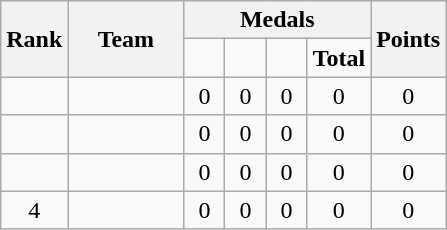<table class="wikitable">
<tr>
<th rowspan=2>Rank</th>
<th style="width:70px;" rowspan="2">Team</th>
<th colspan=4>Medals</th>
<th rowspan=2>Points</th>
</tr>
<tr>
<td style="width:20px; text-align:center;"></td>
<td style="width:20px; text-align:center;"></td>
<td style="width:20px; text-align:center;"></td>
<td><strong>Total</strong></td>
</tr>
<tr>
<td align=center></td>
<td></td>
<td align=center>0</td>
<td align=center>0</td>
<td align=center>0</td>
<td align=center>0</td>
<td align=center>0</td>
</tr>
<tr>
<td align=center></td>
<td></td>
<td align=center>0</td>
<td align=center>0</td>
<td align=center>0</td>
<td align=center>0</td>
<td align=center>0</td>
</tr>
<tr>
<td align=center></td>
<td><strong></strong></td>
<td align=center>0</td>
<td align=center>0</td>
<td align=center>0</td>
<td align=center>0</td>
<td align=center>0</td>
</tr>
<tr>
<td align=center>4</td>
<td></td>
<td align=center>0</td>
<td align=center>0</td>
<td align=center>0</td>
<td align=center>0</td>
<td align=center>0</td>
</tr>
</table>
